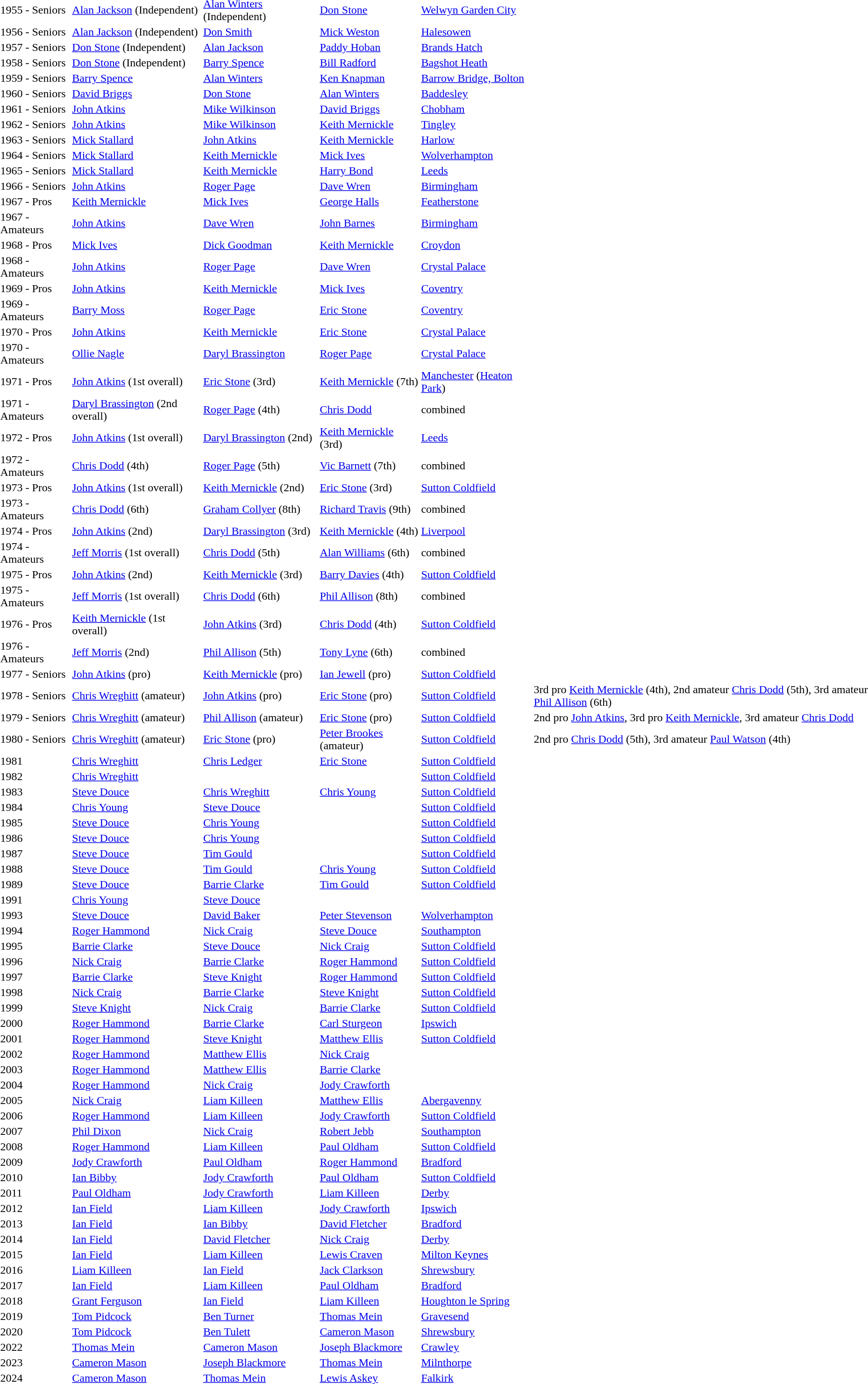<table>
<tr>
<td>1955 - Seniors</td>
<td><a href='#'>Alan Jackson</a> (Independent)</td>
<td><a href='#'>Alan Winters</a> (Independent)</td>
<td><a href='#'>Don Stone</a></td>
<td><a href='#'>Welwyn Garden City</a></td>
</tr>
<tr>
<td>1956 - Seniors</td>
<td><a href='#'>Alan Jackson</a> (Independent)</td>
<td><a href='#'>Don Smith</a></td>
<td><a href='#'>Mick Weston</a></td>
<td><a href='#'>Halesowen</a></td>
</tr>
<tr>
<td>1957 - Seniors</td>
<td><a href='#'>Don Stone</a> (Independent)</td>
<td><a href='#'>Alan Jackson</a></td>
<td><a href='#'>Paddy Hoban</a></td>
<td><a href='#'>Brands Hatch</a></td>
</tr>
<tr>
<td>1958 - Seniors</td>
<td><a href='#'>Don Stone</a> (Independent)</td>
<td><a href='#'>Barry Spence</a></td>
<td><a href='#'>Bill Radford</a></td>
<td><a href='#'>Bagshot Heath</a></td>
</tr>
<tr>
<td>1959 - Seniors</td>
<td><a href='#'>Barry Spence</a></td>
<td><a href='#'>Alan Winters</a></td>
<td><a href='#'>Ken Knapman</a></td>
<td><a href='#'>Barrow Bridge, Bolton</a></td>
</tr>
<tr>
<td>1960 - Seniors</td>
<td><a href='#'>David Briggs</a></td>
<td><a href='#'>Don Stone</a></td>
<td><a href='#'>Alan Winters</a></td>
<td><a href='#'>Baddesley</a></td>
</tr>
<tr>
<td>1961 - Seniors</td>
<td><a href='#'>John Atkins</a></td>
<td><a href='#'>Mike Wilkinson</a></td>
<td><a href='#'>David Briggs</a></td>
<td><a href='#'>Chobham</a></td>
</tr>
<tr>
<td>1962 - Seniors</td>
<td><a href='#'>John Atkins</a></td>
<td><a href='#'>Mike Wilkinson</a></td>
<td><a href='#'>Keith Mernickle</a></td>
<td><a href='#'>Tingley</a></td>
</tr>
<tr>
<td>1963 - Seniors</td>
<td><a href='#'>Mick Stallard</a></td>
<td><a href='#'>John Atkins</a></td>
<td><a href='#'>Keith Mernickle</a></td>
<td><a href='#'>Harlow</a></td>
</tr>
<tr>
<td>1964 - Seniors</td>
<td><a href='#'>Mick Stallard</a></td>
<td><a href='#'>Keith Mernickle</a></td>
<td><a href='#'>Mick Ives</a></td>
<td><a href='#'>Wolverhampton</a></td>
</tr>
<tr>
<td>1965 - Seniors</td>
<td><a href='#'>Mick Stallard</a></td>
<td><a href='#'>Keith Mernickle</a></td>
<td><a href='#'>Harry Bond</a></td>
<td><a href='#'>Leeds</a></td>
</tr>
<tr>
<td>1966 - Seniors</td>
<td><a href='#'>John Atkins</a></td>
<td><a href='#'>Roger Page</a></td>
<td><a href='#'>Dave Wren</a></td>
<td><a href='#'>Birmingham</a></td>
</tr>
<tr>
<td>1967 - Pros</td>
<td><a href='#'>Keith Mernickle</a></td>
<td><a href='#'>Mick Ives</a></td>
<td><a href='#'>George Halls</a></td>
<td><a href='#'>Featherstone</a></td>
</tr>
<tr>
<td>1967 - Amateurs</td>
<td><a href='#'>John Atkins</a></td>
<td><a href='#'>Dave Wren</a></td>
<td><a href='#'>John Barnes</a></td>
<td><a href='#'>Birmingham</a></td>
</tr>
<tr>
<td>1968 - Pros</td>
<td><a href='#'>Mick Ives</a></td>
<td><a href='#'>Dick Goodman</a></td>
<td><a href='#'>Keith Mernickle</a></td>
<td><a href='#'>Croydon</a></td>
</tr>
<tr>
<td>1968 - Amateurs</td>
<td><a href='#'>John Atkins</a></td>
<td><a href='#'>Roger Page</a></td>
<td><a href='#'>Dave Wren</a></td>
<td><a href='#'>Crystal Palace</a></td>
</tr>
<tr>
<td>1969 - Pros</td>
<td><a href='#'>John Atkins</a></td>
<td><a href='#'>Keith Mernickle</a></td>
<td><a href='#'>Mick Ives</a></td>
<td><a href='#'>Coventry</a></td>
</tr>
<tr>
<td>1969 - Amateurs</td>
<td><a href='#'>Barry Moss</a></td>
<td><a href='#'>Roger Page</a></td>
<td><a href='#'>Eric Stone</a></td>
<td><a href='#'>Coventry</a></td>
</tr>
<tr>
<td>1970 - Pros</td>
<td><a href='#'>John Atkins</a></td>
<td><a href='#'>Keith Mernickle</a></td>
<td><a href='#'>Eric Stone</a></td>
<td><a href='#'>Crystal Palace</a></td>
</tr>
<tr>
<td>1970 - Amateurs</td>
<td><a href='#'>Ollie Nagle</a></td>
<td><a href='#'>Daryl Brassington</a></td>
<td><a href='#'>Roger Page</a></td>
<td><a href='#'>Crystal Palace</a></td>
</tr>
<tr>
<td>1971 - Pros</td>
<td><a href='#'>John Atkins</a> (1st overall)</td>
<td><a href='#'>Eric Stone</a> (3rd)</td>
<td><a href='#'>Keith Mernickle</a> (7th)</td>
<td><a href='#'>Manchester</a> (<a href='#'>Heaton Park</a>)</td>
</tr>
<tr>
<td>1971 - Amateurs</td>
<td><a href='#'>Daryl Brassington</a> (2nd overall)</td>
<td><a href='#'>Roger Page</a> (4th)</td>
<td><a href='#'>Chris Dodd</a></td>
<td>combined</td>
</tr>
<tr>
<td>1972 - Pros</td>
<td><a href='#'>John Atkins</a> (1st overall)</td>
<td><a href='#'>Daryl Brassington</a> (2nd)</td>
<td><a href='#'>Keith Mernickle</a> (3rd)</td>
<td><a href='#'>Leeds</a></td>
</tr>
<tr>
<td>1972 - Amateurs</td>
<td><a href='#'>Chris Dodd</a> (4th)</td>
<td><a href='#'>Roger Page</a> (5th)</td>
<td><a href='#'>Vic Barnett</a> (7th)</td>
<td>combined</td>
</tr>
<tr>
<td>1973 - Pros</td>
<td><a href='#'>John Atkins</a> (1st overall)</td>
<td><a href='#'>Keith Mernickle</a> (2nd)</td>
<td><a href='#'>Eric Stone</a> (3rd)</td>
<td><a href='#'>Sutton Coldfield</a></td>
</tr>
<tr>
<td>1973 - Amateurs</td>
<td><a href='#'>Chris Dodd</a> (6th)</td>
<td><a href='#'>Graham Collyer</a> (8th)</td>
<td><a href='#'>Richard Travis</a> (9th)</td>
<td>combined</td>
</tr>
<tr>
<td>1974 - Pros</td>
<td><a href='#'>John Atkins</a> (2nd)</td>
<td><a href='#'>Daryl Brassington</a> (3rd)</td>
<td><a href='#'>Keith Mernickle</a> (4th)</td>
<td><a href='#'>Liverpool</a></td>
</tr>
<tr>
<td>1974 - Amateurs</td>
<td><a href='#'>Jeff Morris</a> (1st overall)</td>
<td><a href='#'>Chris Dodd</a> (5th)</td>
<td><a href='#'>Alan Williams</a> (6th)</td>
<td>combined</td>
</tr>
<tr>
<td>1975 - Pros</td>
<td><a href='#'>John Atkins</a> (2nd)</td>
<td><a href='#'>Keith Mernickle</a> (3rd)</td>
<td><a href='#'>Barry Davies</a> (4th)</td>
<td><a href='#'>Sutton Coldfield</a></td>
</tr>
<tr>
<td>1975 - Amateurs</td>
<td><a href='#'>Jeff Morris</a> (1st overall)</td>
<td><a href='#'>Chris Dodd</a> (6th)</td>
<td><a href='#'>Phil Allison</a> (8th)</td>
<td>combined</td>
</tr>
<tr>
<td>1976 - Pros</td>
<td><a href='#'>Keith Mernickle</a> (1st overall)</td>
<td><a href='#'>John Atkins</a> (3rd)</td>
<td><a href='#'>Chris Dodd</a> (4th)</td>
<td><a href='#'>Sutton Coldfield</a></td>
</tr>
<tr>
<td>1976 - Amateurs</td>
<td><a href='#'>Jeff Morris</a> (2nd)</td>
<td><a href='#'>Phil Allison</a> (5th)</td>
<td><a href='#'>Tony Lyne</a> (6th)</td>
<td>combined</td>
</tr>
<tr>
<td>1977 - Seniors</td>
<td><a href='#'>John Atkins</a> (pro)</td>
<td><a href='#'>Keith Mernickle</a> (pro)</td>
<td><a href='#'>Ian Jewell</a> (pro)</td>
<td><a href='#'>Sutton Coldfield</a></td>
</tr>
<tr>
<td>1978 - Seniors</td>
<td><a href='#'>Chris Wreghitt</a> (amateur)</td>
<td><a href='#'>John Atkins</a> (pro)</td>
<td><a href='#'>Eric Stone</a> (pro)</td>
<td><a href='#'>Sutton Coldfield</a></td>
<td>3rd pro <a href='#'>Keith Mernickle</a> (4th), 2nd amateur <a href='#'>Chris Dodd</a> (5th), 3rd amateur <a href='#'>Phil Allison</a> (6th)</td>
</tr>
<tr>
<td>1979 - Seniors</td>
<td><a href='#'>Chris Wreghitt</a> (amateur)</td>
<td><a href='#'>Phil Allison</a> (amateur)</td>
<td><a href='#'>Eric Stone</a> (pro)</td>
<td><a href='#'>Sutton Coldfield</a></td>
<td>2nd pro <a href='#'>John Atkins</a>, 3rd pro <a href='#'>Keith Mernickle</a>, 3rd amateur <a href='#'>Chris Dodd</a></td>
</tr>
<tr>
<td>1980 - Seniors</td>
<td><a href='#'>Chris Wreghitt</a> (amateur)</td>
<td><a href='#'>Eric Stone</a> (pro)</td>
<td><a href='#'>Peter Brookes</a> (amateur)</td>
<td><a href='#'>Sutton Coldfield</a></td>
<td>2nd pro <a href='#'>Chris Dodd</a> (5th), 3rd amateur <a href='#'>Paul Watson</a> (4th)</td>
</tr>
<tr>
<td>1981</td>
<td><a href='#'>Chris Wreghitt</a></td>
<td><a href='#'>Chris Ledger</a></td>
<td><a href='#'>Eric Stone</a></td>
<td><a href='#'>Sutton Coldfield</a></td>
</tr>
<tr>
<td>1982</td>
<td><a href='#'>Chris Wreghitt</a></td>
<td></td>
<td></td>
<td><a href='#'>Sutton Coldfield</a></td>
</tr>
<tr>
<td>1983</td>
<td><a href='#'>Steve Douce</a></td>
<td><a href='#'>Chris Wreghitt</a></td>
<td><a href='#'>Chris Young</a></td>
<td><a href='#'>Sutton Coldfield</a></td>
</tr>
<tr>
<td>1984</td>
<td><a href='#'>Chris Young</a></td>
<td><a href='#'>Steve Douce</a></td>
<td></td>
<td><a href='#'>Sutton Coldfield</a></td>
</tr>
<tr>
<td>1985</td>
<td><a href='#'>Steve Douce</a></td>
<td><a href='#'>Chris Young</a></td>
<td></td>
<td><a href='#'>Sutton Coldfield</a></td>
</tr>
<tr>
<td>1986</td>
<td><a href='#'>Steve Douce</a></td>
<td><a href='#'>Chris Young</a></td>
<td></td>
<td><a href='#'>Sutton Coldfield</a></td>
</tr>
<tr>
<td>1987</td>
<td><a href='#'>Steve Douce</a></td>
<td><a href='#'>Tim Gould</a></td>
<td></td>
<td><a href='#'>Sutton Coldfield</a></td>
</tr>
<tr>
<td>1988</td>
<td><a href='#'>Steve Douce</a></td>
<td><a href='#'>Tim Gould</a></td>
<td><a href='#'>Chris Young</a></td>
<td><a href='#'>Sutton Coldfield</a></td>
</tr>
<tr>
<td>1989</td>
<td><a href='#'>Steve Douce</a></td>
<td><a href='#'>Barrie Clarke</a></td>
<td><a href='#'>Tim Gould</a></td>
<td><a href='#'>Sutton Coldfield</a></td>
</tr>
<tr>
<td>1991</td>
<td><a href='#'>Chris Young</a></td>
<td><a href='#'>Steve Douce</a></td>
<td></td>
</tr>
<tr>
<td>1993</td>
<td><a href='#'>Steve Douce</a></td>
<td><a href='#'>David Baker</a></td>
<td><a href='#'>Peter Stevenson</a></td>
<td><a href='#'>Wolverhampton</a></td>
</tr>
<tr>
<td>1994</td>
<td><a href='#'>Roger Hammond</a></td>
<td><a href='#'>Nick Craig</a></td>
<td><a href='#'>Steve Douce</a></td>
<td><a href='#'>Southampton</a></td>
</tr>
<tr>
<td>1995</td>
<td><a href='#'>Barrie Clarke</a></td>
<td><a href='#'>Steve Douce</a></td>
<td><a href='#'>Nick Craig</a></td>
<td><a href='#'>Sutton Coldfield</a></td>
</tr>
<tr>
<td>1996</td>
<td><a href='#'>Nick Craig</a></td>
<td><a href='#'>Barrie Clarke</a></td>
<td><a href='#'>Roger Hammond</a></td>
<td><a href='#'>Sutton Coldfield</a></td>
</tr>
<tr>
<td>1997</td>
<td><a href='#'>Barrie Clarke</a></td>
<td><a href='#'>Steve Knight</a></td>
<td><a href='#'>Roger Hammond</a></td>
<td><a href='#'>Sutton Coldfield</a></td>
</tr>
<tr>
<td>1998</td>
<td><a href='#'>Nick Craig</a></td>
<td><a href='#'>Barrie Clarke</a></td>
<td><a href='#'>Steve Knight</a></td>
<td><a href='#'>Sutton Coldfield</a></td>
</tr>
<tr>
<td>1999</td>
<td><a href='#'>Steve Knight</a></td>
<td><a href='#'>Nick Craig</a></td>
<td><a href='#'>Barrie Clarke</a></td>
<td><a href='#'>Sutton Coldfield</a></td>
</tr>
<tr>
<td>2000</td>
<td><a href='#'>Roger Hammond</a></td>
<td><a href='#'>Barrie Clarke</a></td>
<td><a href='#'>Carl Sturgeon</a></td>
<td><a href='#'>Ipswich</a></td>
</tr>
<tr>
<td>2001</td>
<td><a href='#'>Roger Hammond</a></td>
<td><a href='#'>Steve Knight</a></td>
<td><a href='#'>Matthew Ellis</a></td>
<td><a href='#'>Sutton Coldfield</a></td>
</tr>
<tr>
<td>2002</td>
<td><a href='#'>Roger Hammond</a></td>
<td><a href='#'>Matthew Ellis</a></td>
<td><a href='#'>Nick Craig</a></td>
</tr>
<tr>
<td>2003</td>
<td><a href='#'>Roger Hammond</a></td>
<td><a href='#'>Matthew Ellis</a></td>
<td><a href='#'>Barrie Clarke</a></td>
</tr>
<tr>
<td>2004</td>
<td><a href='#'>Roger Hammond</a></td>
<td><a href='#'>Nick Craig</a></td>
<td><a href='#'>Jody Crawforth</a></td>
</tr>
<tr>
<td>2005</td>
<td><a href='#'>Nick Craig</a></td>
<td><a href='#'>Liam Killeen</a></td>
<td><a href='#'>Matthew Ellis</a></td>
<td><a href='#'>Abergavenny</a></td>
</tr>
<tr>
<td>2006</td>
<td><a href='#'>Roger Hammond</a></td>
<td><a href='#'>Liam Killeen</a></td>
<td><a href='#'>Jody Crawforth</a></td>
<td><a href='#'>Sutton Coldfield</a></td>
</tr>
<tr>
<td>2007</td>
<td><a href='#'>Phil Dixon</a></td>
<td><a href='#'>Nick Craig</a></td>
<td><a href='#'>Robert Jebb</a></td>
<td><a href='#'>Southampton</a></td>
</tr>
<tr>
<td>2008</td>
<td><a href='#'>Roger Hammond</a></td>
<td><a href='#'>Liam Killeen</a></td>
<td><a href='#'>Paul Oldham</a></td>
<td><a href='#'>Sutton Coldfield</a></td>
</tr>
<tr>
<td>2009</td>
<td><a href='#'>Jody Crawforth</a></td>
<td><a href='#'>Paul Oldham</a></td>
<td><a href='#'>Roger Hammond</a></td>
<td><a href='#'>Bradford</a></td>
</tr>
<tr>
<td>2010</td>
<td><a href='#'>Ian Bibby</a></td>
<td><a href='#'>Jody Crawforth</a></td>
<td><a href='#'>Paul Oldham</a></td>
<td><a href='#'>Sutton Coldfield</a></td>
</tr>
<tr>
<td>2011</td>
<td><a href='#'>Paul Oldham</a></td>
<td><a href='#'>Jody Crawforth</a></td>
<td><a href='#'>Liam Killeen</a></td>
<td><a href='#'>Derby</a></td>
</tr>
<tr>
<td>2012</td>
<td><a href='#'>Ian Field</a></td>
<td><a href='#'>Liam Killeen</a></td>
<td><a href='#'>Jody Crawforth</a></td>
<td><a href='#'>Ipswich</a></td>
</tr>
<tr>
<td>2013</td>
<td><a href='#'>Ian Field</a></td>
<td><a href='#'>Ian Bibby</a></td>
<td><a href='#'>David Fletcher</a></td>
<td><a href='#'>Bradford</a></td>
</tr>
<tr>
<td>2014</td>
<td><a href='#'>Ian Field</a></td>
<td><a href='#'>David Fletcher</a></td>
<td><a href='#'>Nick Craig</a></td>
<td><a href='#'>Derby</a></td>
</tr>
<tr>
<td>2015</td>
<td><a href='#'>Ian Field</a></td>
<td><a href='#'>Liam Killeen</a></td>
<td><a href='#'>Lewis Craven</a></td>
<td><a href='#'>Milton Keynes</a></td>
</tr>
<tr>
<td>2016</td>
<td><a href='#'>Liam Killeen</a></td>
<td><a href='#'>Ian Field</a></td>
<td><a href='#'>Jack Clarkson</a></td>
<td><a href='#'>Shrewsbury</a></td>
</tr>
<tr>
<td>2017</td>
<td><a href='#'>Ian Field</a></td>
<td><a href='#'>Liam Killeen</a></td>
<td><a href='#'>Paul Oldham</a></td>
<td><a href='#'>Bradford</a></td>
</tr>
<tr>
<td>2018</td>
<td><a href='#'>Grant Ferguson</a></td>
<td><a href='#'>Ian Field</a></td>
<td><a href='#'>Liam Killeen</a></td>
<td><a href='#'>Houghton le Spring</a></td>
</tr>
<tr>
<td>2019</td>
<td><a href='#'>Tom Pidcock</a></td>
<td><a href='#'>Ben Turner</a></td>
<td><a href='#'>Thomas Mein</a></td>
<td><a href='#'>Gravesend</a></td>
</tr>
<tr>
<td>2020</td>
<td><a href='#'>Tom Pidcock</a></td>
<td><a href='#'>Ben Tulett</a></td>
<td><a href='#'>Cameron Mason</a></td>
<td><a href='#'>Shrewsbury</a></td>
</tr>
<tr>
<td>2022</td>
<td><a href='#'>Thomas Mein</a></td>
<td><a href='#'>Cameron Mason</a></td>
<td><a href='#'>Joseph Blackmore</a></td>
<td><a href='#'>Crawley</a></td>
</tr>
<tr>
<td>2023</td>
<td><a href='#'>Cameron Mason</a></td>
<td><a href='#'>Joseph Blackmore</a></td>
<td><a href='#'>Thomas Mein</a></td>
<td><a href='#'>Milnthorpe</a></td>
</tr>
<tr>
<td>2024</td>
<td><a href='#'>Cameron Mason</a></td>
<td><a href='#'>Thomas Mein</a></td>
<td><a href='#'>Lewis Askey</a></td>
<td><a href='#'>Falkirk</a></td>
</tr>
</table>
